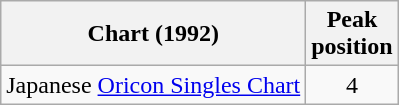<table class="wikitable">
<tr>
<th>Chart (1992)</th>
<th>Peak<br>position</th>
</tr>
<tr>
<td>Japanese <a href='#'>Oricon Singles Chart</a></td>
<td align="center">4</td>
</tr>
</table>
